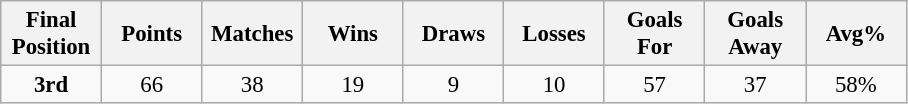<table class="wikitable" style="font-size: 95%; text-align: center;">
<tr>
<th width=60>Final Position</th>
<th width=60>Points</th>
<th width=60>Matches</th>
<th width=60>Wins</th>
<th width=60>Draws</th>
<th width=60>Losses</th>
<th width=60>Goals For</th>
<th width=60>Goals Away</th>
<th width=60>Avg%</th>
</tr>
<tr>
<td><strong>3rd</strong></td>
<td>66</td>
<td>38</td>
<td>19</td>
<td>9</td>
<td>10</td>
<td>57</td>
<td>37</td>
<td>58%</td>
</tr>
</table>
